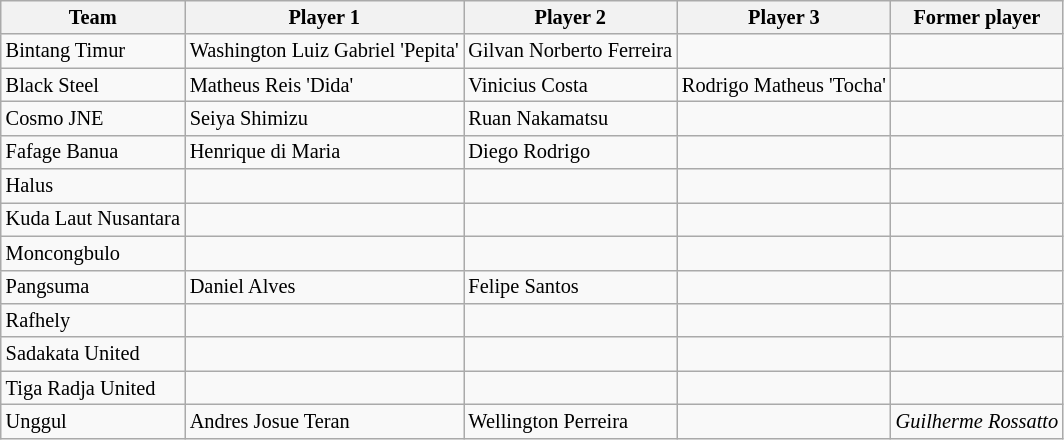<table class="wikitable" style="font-size:85%;">
<tr>
<th>Team</th>
<th>Player 1</th>
<th>Player 2</th>
<th>Player 3</th>
<th>Former player</th>
</tr>
<tr>
<td>Bintang Timur</td>
<td> Washington Luiz Gabriel 'Pepita'</td>
<td> Gilvan Norberto Ferreira</td>
<td></td>
<td></td>
</tr>
<tr>
<td>Black Steel</td>
<td> Matheus Reis 'Dida'</td>
<td> Vinicius Costa</td>
<td> Rodrigo Matheus 'Tocha'</td>
<td></td>
</tr>
<tr>
<td>Cosmo JNE</td>
<td> Seiya Shimizu</td>
<td> Ruan Nakamatsu</td>
<td></td>
<td></td>
</tr>
<tr>
<td>Fafage Banua</td>
<td> Henrique di Maria</td>
<td> Diego Rodrigo</td>
<td></td>
<td></td>
</tr>
<tr>
<td>Halus</td>
<td></td>
<td></td>
<td></td>
<td></td>
</tr>
<tr>
<td>Kuda Laut Nusantara</td>
<td></td>
<td></td>
<td></td>
<td></td>
</tr>
<tr>
<td>Moncongbulo</td>
<td></td>
<td></td>
<td></td>
<td></td>
</tr>
<tr>
<td>Pangsuma</td>
<td> Daniel Alves</td>
<td> Felipe Santos</td>
<td></td>
<td></td>
</tr>
<tr>
<td>Rafhely</td>
<td></td>
<td></td>
<td></td>
<td></td>
</tr>
<tr>
<td>Sadakata United</td>
<td></td>
<td></td>
<td></td>
<td></td>
</tr>
<tr>
<td>Tiga Radja United</td>
<td></td>
<td></td>
<td></td>
<td></td>
</tr>
<tr>
<td>Unggul</td>
<td> Andres Josue Teran</td>
<td> Wellington Perreira</td>
<td></td>
<td><em> Guilherme Rossatto</em></td>
</tr>
</table>
